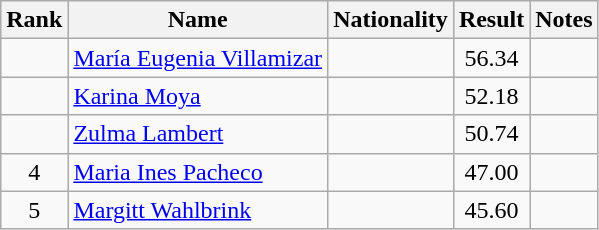<table class="wikitable sortable" style="text-align:center">
<tr>
<th>Rank</th>
<th>Name</th>
<th>Nationality</th>
<th>Result</th>
<th>Notes</th>
</tr>
<tr>
<td></td>
<td align=left><a href='#'>María Eugenia Villamizar</a></td>
<td align=left></td>
<td>56.34</td>
<td></td>
</tr>
<tr>
<td></td>
<td align=left><a href='#'>Karina Moya</a></td>
<td align=left></td>
<td>52.18</td>
<td></td>
</tr>
<tr>
<td></td>
<td align=left><a href='#'>Zulma Lambert</a></td>
<td align=left></td>
<td>50.74</td>
<td></td>
</tr>
<tr>
<td>4</td>
<td align=left><a href='#'>Maria Ines Pacheco</a></td>
<td align=left></td>
<td>47.00</td>
<td></td>
</tr>
<tr>
<td>5</td>
<td align=left><a href='#'>Margitt Wahlbrink</a></td>
<td align=left></td>
<td>45.60</td>
<td></td>
</tr>
</table>
